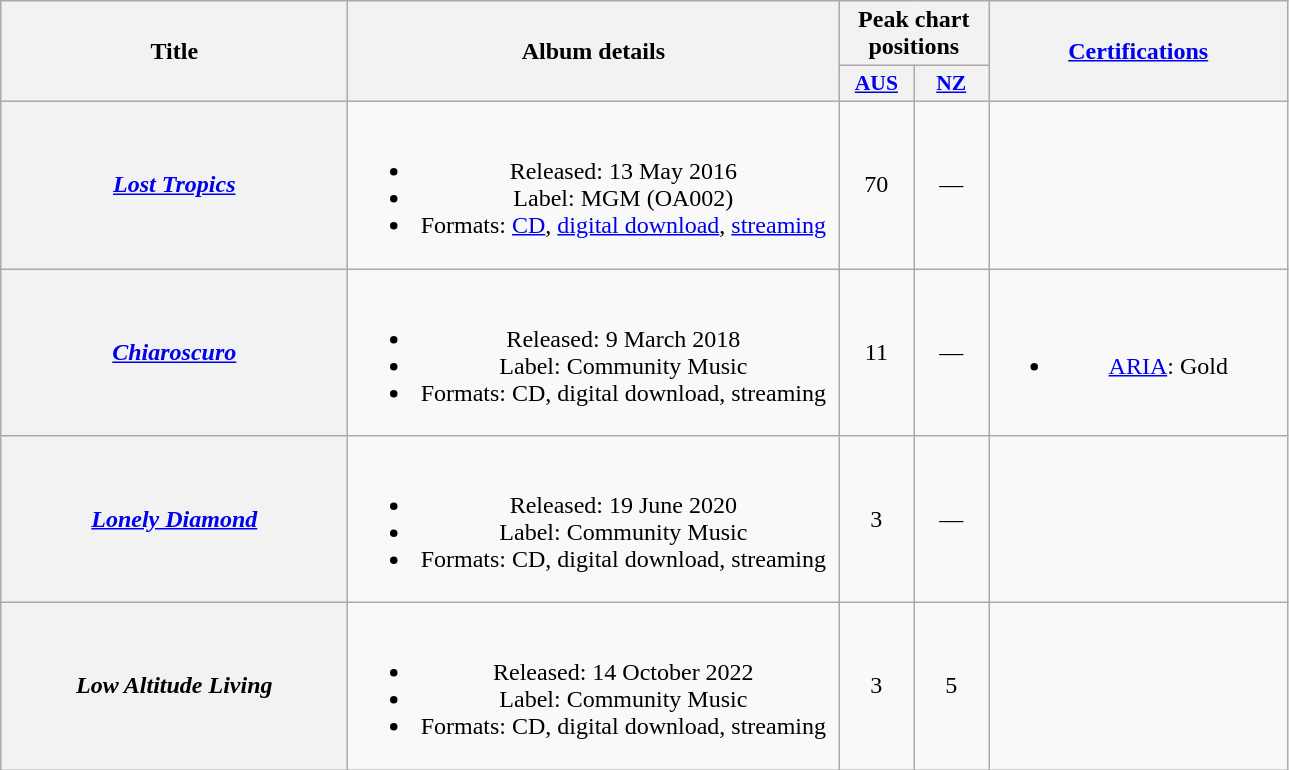<table class="wikitable plainrowheaders" style="text-align:center;">
<tr>
<th scope="col" rowspan="2" style="width:14em;">Title</th>
<th scope="col" rowspan="2" style="width:20em;">Album details</th>
<th scope="col" colspan="2">Peak chart positions</th>
<th scope="col" rowspan="2" style="width:12em;"><a href='#'>Certifications</a></th>
</tr>
<tr>
<th scope="col" style="width:3em;font-size:90%;"><a href='#'>AUS</a><br></th>
<th scope="col" style="width:3em;font-size:90%;"><a href='#'>NZ</a><br></th>
</tr>
<tr>
<th scope="row"><em><a href='#'>Lost Tropics</a></em></th>
<td><br><ul><li>Released: 13 May 2016 </li><li>Label: MGM (OA002)</li><li>Formats: <a href='#'>CD</a>, <a href='#'>digital download</a>, <a href='#'>streaming</a></li></ul></td>
<td>70</td>
<td>—</td>
<td></td>
</tr>
<tr>
<th scope="row"><em><a href='#'>Chiaroscuro</a></em></th>
<td><br><ul><li>Released: 9 March 2018 </li><li>Label: Community Music</li><li>Formats: CD, digital download, streaming</li></ul></td>
<td>11</td>
<td>—</td>
<td><br><ul><li><a href='#'>ARIA</a>: Gold</li></ul></td>
</tr>
<tr>
<th scope="row"><em><a href='#'>Lonely Diamond</a></em></th>
<td><br><ul><li>Released: 19 June 2020</li><li>Label: Community Music</li><li>Formats: CD, digital download, streaming</li></ul></td>
<td>3</td>
<td>—</td>
<td></td>
</tr>
<tr>
<th scope="row"><em>Low Altitude Living</em></th>
<td><br><ul><li>Released: 14 October 2022</li><li>Label: Community Music</li><li>Formats: CD, digital download, streaming</li></ul></td>
<td>3</td>
<td>5</td>
<td></td>
</tr>
</table>
